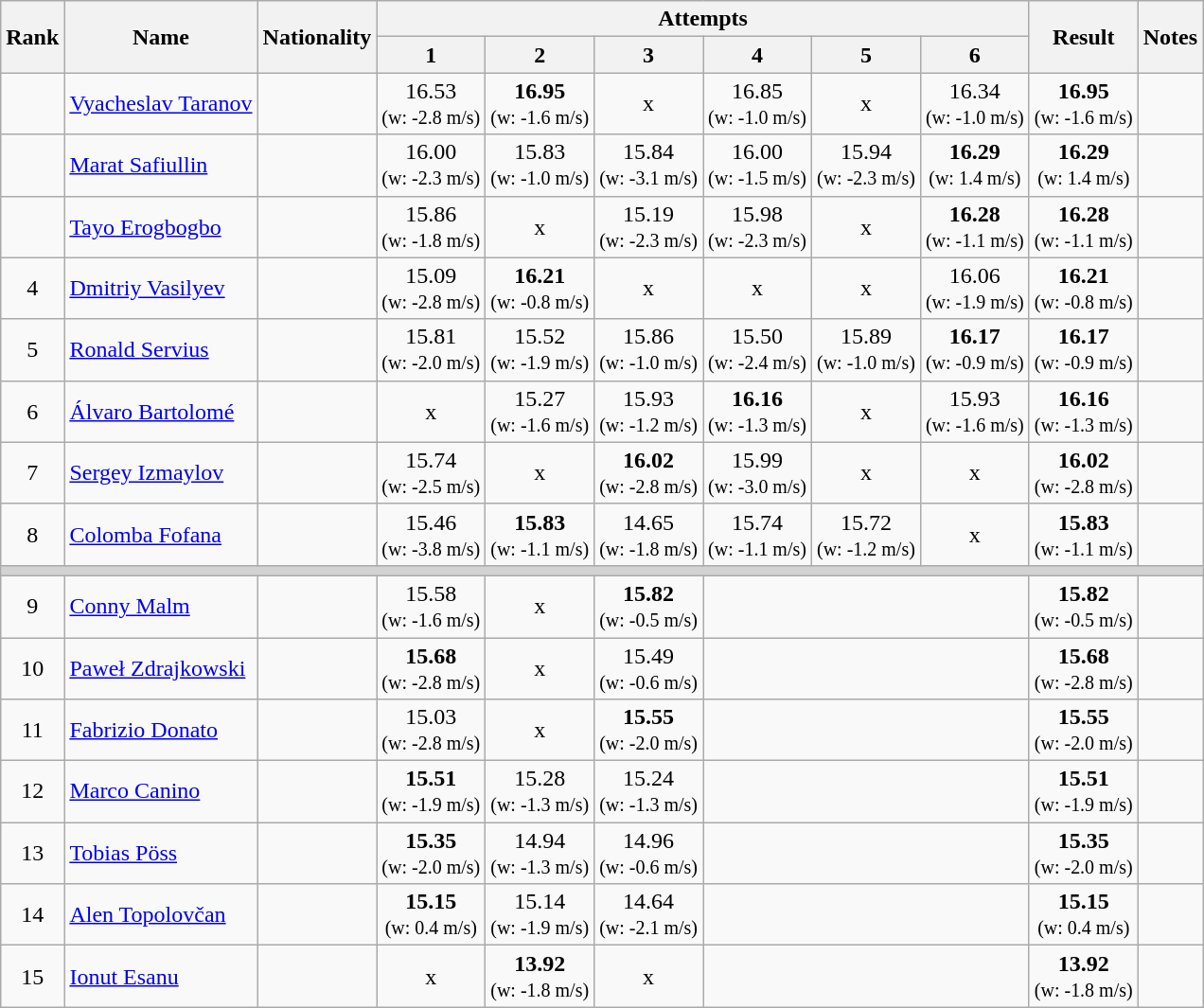<table class="wikitable sortable" style="text-align:center">
<tr>
<th rowspan=2>Rank</th>
<th rowspan=2>Name</th>
<th rowspan=2>Nationality</th>
<th colspan=6>Attempts</th>
<th rowspan=2>Result</th>
<th rowspan=2>Notes</th>
</tr>
<tr>
<th>1</th>
<th>2</th>
<th>3</th>
<th>4</th>
<th>5</th>
<th>6</th>
</tr>
<tr>
<td></td>
<td align=left><a href='#'>Vyacheslav Taranov</a></td>
<td align=left></td>
<td>16.53<br><small>(w: -2.8 m/s)</small></td>
<td><strong>16.95</strong><br><small>(w: -1.6 m/s)</small></td>
<td>x</td>
<td>16.85<br><small>(w: -1.0 m/s)</small></td>
<td>x</td>
<td>16.34<br><small>(w: -1.0 m/s)</small></td>
<td><strong>16.95</strong><br><small>(w: -1.6 m/s)</small></td>
<td></td>
</tr>
<tr>
<td></td>
<td align=left><a href='#'>Marat Safiullin</a></td>
<td align=left></td>
<td>16.00<br><small>(w: -2.3 m/s)</small></td>
<td>15.83<br><small>(w: -1.0 m/s)</small></td>
<td>15.84<br><small>(w: -3.1 m/s)</small></td>
<td>16.00<br><small>(w: -1.5 m/s)</small></td>
<td>15.94<br><small>(w: -2.3 m/s)</small></td>
<td><strong>16.29</strong><br><small>(w: 1.4 m/s)</small></td>
<td><strong>16.29</strong><br><small>(w: 1.4 m/s)</small></td>
<td></td>
</tr>
<tr>
<td></td>
<td align=left><a href='#'>Tayo Erogbogbo</a></td>
<td align=left></td>
<td>15.86<br><small>(w: -1.8 m/s)</small></td>
<td>x</td>
<td>15.19<br><small>(w: -2.3 m/s)</small></td>
<td>15.98<br><small>(w: -2.3 m/s)</small></td>
<td>x</td>
<td><strong>16.28</strong><br><small>(w: -1.1 m/s)</small></td>
<td><strong>16.28</strong><br><small>(w: -1.1 m/s)</small></td>
<td></td>
</tr>
<tr>
<td>4</td>
<td align=left><a href='#'>Dmitriy Vasilyev</a></td>
<td align=left></td>
<td>15.09<br><small>(w: -2.8 m/s)</small></td>
<td><strong>16.21</strong><br><small>(w: -0.8 m/s)</small></td>
<td>x</td>
<td>x</td>
<td>x</td>
<td>16.06<br><small>(w: -1.9 m/s)</small></td>
<td><strong>16.21</strong><br><small>(w: -0.8 m/s)</small></td>
<td></td>
</tr>
<tr>
<td>5</td>
<td align=left><a href='#'>Ronald Servius</a></td>
<td align=left></td>
<td>15.81<br><small>(w: -2.0 m/s)</small></td>
<td>15.52<br><small>(w: -1.9 m/s)</small></td>
<td>15.86<br><small>(w: -1.0 m/s)</small></td>
<td>15.50<br><small>(w: -2.4 m/s)</small></td>
<td>15.89<br><small>(w: -1.0 m/s)</small></td>
<td><strong>16.17</strong><br><small>(w: -0.9 m/s)</small></td>
<td><strong>16.17</strong><br><small>(w: -0.9 m/s)</small></td>
<td></td>
</tr>
<tr>
<td>6</td>
<td align=left><a href='#'>Álvaro Bartolomé</a></td>
<td align=left></td>
<td>x</td>
<td>15.27<br><small>(w: -1.6 m/s)</small></td>
<td>15.93<br><small>(w: -1.2 m/s)</small></td>
<td><strong>16.16</strong><br><small>(w: -1.3 m/s)</small></td>
<td>x</td>
<td>15.93<br><small>(w: -1.6 m/s)</small></td>
<td><strong>16.16</strong><br><small>(w: -1.3 m/s)</small></td>
<td></td>
</tr>
<tr>
<td>7</td>
<td align=left><a href='#'>Sergey Izmaylov</a></td>
<td align=left></td>
<td>15.74<br><small>(w: -2.5 m/s)</small></td>
<td>x</td>
<td><strong>16.02</strong><br><small>(w: -2.8 m/s)</small></td>
<td>15.99<br><small>(w: -3.0 m/s)</small></td>
<td>x</td>
<td>x</td>
<td><strong>16.02</strong><br><small>(w: -2.8 m/s)</small></td>
<td></td>
</tr>
<tr>
<td>8</td>
<td align=left><a href='#'>Colomba Fofana</a></td>
<td align=left></td>
<td>15.46<br><small>(w: -3.8 m/s)</small></td>
<td><strong>15.83</strong><br><small>(w: -1.1 m/s)</small></td>
<td>14.65<br><small>(w: -1.8 m/s)</small></td>
<td>15.74<br><small>(w: -1.1 m/s)</small></td>
<td>15.72<br><small>(w: -1.2 m/s)</small></td>
<td>x</td>
<td><strong>15.83</strong><br><small>(w: -1.1 m/s)</small></td>
<td></td>
</tr>
<tr>
<td colspan=11 bgcolor=lightgray></td>
</tr>
<tr>
<td>9</td>
<td align=left><a href='#'>Conny Malm</a></td>
<td align=left></td>
<td>15.58<br><small>(w: -1.6 m/s)</small></td>
<td>x</td>
<td><strong>15.82</strong><br><small>(w: -0.5 m/s)</small></td>
<td colspan=3></td>
<td><strong>15.82</strong><br><small>(w: -0.5 m/s)</small></td>
<td></td>
</tr>
<tr>
<td>10</td>
<td align=left><a href='#'>Paweł Zdrajkowski</a></td>
<td align=left></td>
<td><strong>15.68</strong><br><small>(w: -2.8 m/s)</small></td>
<td>x</td>
<td>15.49<br><small>(w: -0.6 m/s)</small></td>
<td colspan=3></td>
<td><strong>15.68</strong><br><small>(w: -2.8 m/s)</small></td>
<td></td>
</tr>
<tr>
<td>11</td>
<td align=left><a href='#'>Fabrizio Donato</a></td>
<td align=left></td>
<td>15.03<br><small>(w: -2.8 m/s)</small></td>
<td>x</td>
<td><strong>15.55</strong><br><small>(w: -2.0 m/s)</small></td>
<td colspan=3></td>
<td><strong>15.55</strong><br><small>(w: -2.0 m/s)</small></td>
<td></td>
</tr>
<tr>
<td>12</td>
<td align=left><a href='#'>Marco Canino</a></td>
<td align=left></td>
<td><strong>15.51</strong><br><small>(w: -1.9 m/s)</small></td>
<td>15.28<br><small>(w: -1.3 m/s)</small></td>
<td>15.24<br><small>(w: -1.3 m/s)</small></td>
<td colspan=3></td>
<td><strong>15.51</strong><br><small>(w: -1.9 m/s)</small></td>
<td></td>
</tr>
<tr>
<td>13</td>
<td align=left><a href='#'>Tobias Pöss</a></td>
<td align=left></td>
<td><strong>15.35</strong><br><small>(w: -2.0 m/s)</small></td>
<td>14.94<br><small>(w: -1.3 m/s)</small></td>
<td>14.96<br><small>(w: -0.6 m/s)</small></td>
<td colspan=3></td>
<td><strong>15.35</strong><br><small>(w: -2.0 m/s)</small></td>
<td></td>
</tr>
<tr>
<td>14</td>
<td align=left><a href='#'>Alen Topolovčan</a></td>
<td align=left></td>
<td><strong>15.15</strong><br><small>(w: 0.4 m/s)</small></td>
<td>15.14<br><small>(w: -1.9 m/s)</small></td>
<td>14.64<br><small>(w: -2.1 m/s)</small></td>
<td colspan=3></td>
<td><strong>15.15</strong><br><small>(w: 0.4 m/s)</small></td>
<td></td>
</tr>
<tr>
<td>15</td>
<td align=left><a href='#'>Ionut Esanu</a></td>
<td align=left></td>
<td>x</td>
<td><strong>13.92</strong><br><small>(w: -1.8 m/s)</small></td>
<td>x</td>
<td colspan=3></td>
<td><strong>13.92</strong><br><small>(w: -1.8 m/s)</small></td>
<td></td>
</tr>
</table>
